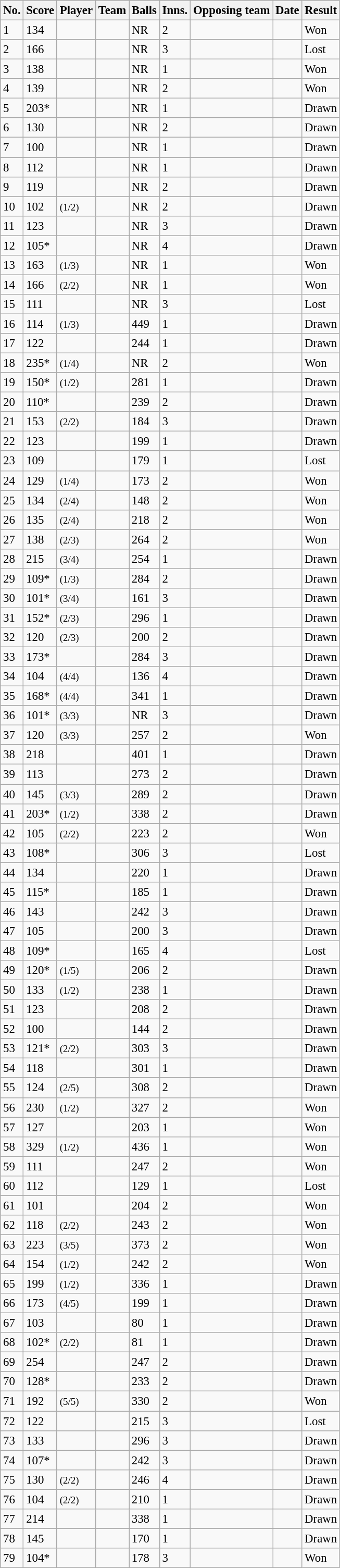<table class="wikitable sortable" style="font-size:95%">
<tr>
<th>No.</th>
<th>Score</th>
<th>Player</th>
<th>Team</th>
<th>Balls</th>
<th>Inns.</th>
<th>Opposing team</th>
<th>Date</th>
<th>Result</th>
</tr>
<tr>
<td>1</td>
<td> 134</td>
<td></td>
<td></td>
<td> NR</td>
<td>2</td>
<td></td>
<td></td>
<td>Won</td>
</tr>
<tr>
<td>2</td>
<td> 166</td>
<td></td>
<td></td>
<td> NR</td>
<td>3</td>
<td></td>
<td></td>
<td>Lost</td>
</tr>
<tr>
<td>3</td>
<td> 138</td>
<td></td>
<td></td>
<td> NR</td>
<td>1</td>
<td></td>
<td></td>
<td>Won</td>
</tr>
<tr>
<td>4</td>
<td> 139</td>
<td></td>
<td></td>
<td> NR</td>
<td>2</td>
<td></td>
<td></td>
<td>Won</td>
</tr>
<tr>
<td>5</td>
<td> 203*</td>
<td></td>
<td></td>
<td> NR</td>
<td>1</td>
<td></td>
<td></td>
<td>Drawn</td>
</tr>
<tr>
<td>6</td>
<td> 130</td>
<td></td>
<td></td>
<td> NR</td>
<td>2</td>
<td></td>
<td></td>
<td>Drawn</td>
</tr>
<tr>
<td>7</td>
<td> 100</td>
<td></td>
<td></td>
<td> NR</td>
<td>1</td>
<td></td>
<td></td>
<td>Drawn</td>
</tr>
<tr>
<td>8</td>
<td> 112</td>
<td></td>
<td></td>
<td> NR</td>
<td>1</td>
<td></td>
<td></td>
<td>Drawn</td>
</tr>
<tr>
<td>9</td>
<td> 119</td>
<td></td>
<td></td>
<td> NR</td>
<td>2</td>
<td></td>
<td></td>
<td>Drawn</td>
</tr>
<tr>
<td>10</td>
<td> 102</td>
<td> <small>(1/2)</small></td>
<td></td>
<td> NR</td>
<td>2</td>
<td></td>
<td></td>
<td>Drawn</td>
</tr>
<tr>
<td>11</td>
<td> 123</td>
<td></td>
<td></td>
<td> NR</td>
<td>3</td>
<td></td>
<td></td>
<td>Drawn</td>
</tr>
<tr>
<td>12</td>
<td> 105*</td>
<td></td>
<td></td>
<td> NR</td>
<td>4</td>
<td></td>
<td></td>
<td>Drawn</td>
</tr>
<tr>
<td>13</td>
<td> 163</td>
<td> <small>(1/3)</small></td>
<td></td>
<td> NR</td>
<td>1</td>
<td></td>
<td></td>
<td>Won</td>
</tr>
<tr>
<td>14</td>
<td> 166</td>
<td> <small>(2/2)</small></td>
<td></td>
<td> NR</td>
<td>1</td>
<td></td>
<td></td>
<td>Won</td>
</tr>
<tr>
<td>15</td>
<td> 111</td>
<td></td>
<td></td>
<td> NR</td>
<td>3</td>
<td></td>
<td></td>
<td>Lost</td>
</tr>
<tr>
<td>16</td>
<td> 114</td>
<td> <small>(1/3)</small></td>
<td></td>
<td> 449</td>
<td>1</td>
<td></td>
<td></td>
<td>Drawn</td>
</tr>
<tr>
<td>17</td>
<td> 122</td>
<td></td>
<td></td>
<td> 244</td>
<td>1</td>
<td></td>
<td></td>
<td>Drawn</td>
</tr>
<tr>
<td>18</td>
<td> 235*</td>
<td> <small>(1/4)</small></td>
<td></td>
<td> NR</td>
<td>2</td>
<td></td>
<td></td>
<td>Won</td>
</tr>
<tr>
<td>19</td>
<td> 150*</td>
<td> <small>(1/2)</small></td>
<td></td>
<td> 281</td>
<td>1</td>
<td></td>
<td></td>
<td>Drawn</td>
</tr>
<tr>
<td>20</td>
<td> 110*</td>
<td></td>
<td></td>
<td> 239</td>
<td>2</td>
<td></td>
<td></td>
<td>Drawn</td>
</tr>
<tr>
<td>21</td>
<td> 153</td>
<td> <small>(2/2)</small></td>
<td></td>
<td> 184</td>
<td>3</td>
<td></td>
<td></td>
<td>Drawn</td>
</tr>
<tr>
<td>22</td>
<td> 123</td>
<td></td>
<td></td>
<td> 199</td>
<td>1</td>
<td></td>
<td></td>
<td>Drawn</td>
</tr>
<tr>
<td>23</td>
<td> 109</td>
<td></td>
<td></td>
<td> 179</td>
<td>1</td>
<td></td>
<td></td>
<td>Lost</td>
</tr>
<tr>
<td>24</td>
<td> 129</td>
<td> <small>(1/4)</small></td>
<td></td>
<td> 173</td>
<td>2</td>
<td></td>
<td></td>
<td>Won</td>
</tr>
<tr>
<td>25</td>
<td> 134</td>
<td> <small>(2/4)</small></td>
<td></td>
<td> 148</td>
<td>2</td>
<td></td>
<td></td>
<td>Won</td>
</tr>
<tr>
<td>26</td>
<td> 135</td>
<td> <small>(2/4)</small></td>
<td></td>
<td> 218</td>
<td>2</td>
<td></td>
<td></td>
<td>Won</td>
</tr>
<tr>
<td>27</td>
<td> 138</td>
<td> <small>(2/3)</small></td>
<td></td>
<td> 264</td>
<td>2</td>
<td></td>
<td></td>
<td>Won</td>
</tr>
<tr>
<td>28</td>
<td> 215</td>
<td> <small>(3/4)</small></td>
<td></td>
<td> 254</td>
<td>1</td>
<td></td>
<td></td>
<td>Drawn</td>
</tr>
<tr>
<td>29</td>
<td> 109*</td>
<td> <small>(1/3)</small></td>
<td></td>
<td> 284</td>
<td>2</td>
<td></td>
<td></td>
<td>Drawn</td>
</tr>
<tr>
<td>30</td>
<td> 101*</td>
<td> <small>(3/4)</small></td>
<td></td>
<td> 161</td>
<td>3</td>
<td></td>
<td></td>
<td>Drawn</td>
</tr>
<tr>
<td>31</td>
<td> 152*</td>
<td> <small>(2/3)</small></td>
<td></td>
<td> 296</td>
<td>1</td>
<td></td>
<td></td>
<td>Drawn</td>
</tr>
<tr>
<td>32</td>
<td> 120</td>
<td> <small>(2/3)</small></td>
<td></td>
<td> 200</td>
<td>2</td>
<td></td>
<td></td>
<td>Drawn</td>
</tr>
<tr>
<td>33</td>
<td> 173*</td>
<td></td>
<td></td>
<td> 284</td>
<td>3</td>
<td></td>
<td></td>
<td>Drawn</td>
</tr>
<tr>
<td>34</td>
<td> 104</td>
<td> <small>(4/4)</small></td>
<td></td>
<td> 136</td>
<td>4</td>
<td></td>
<td></td>
<td>Drawn</td>
</tr>
<tr>
<td>35</td>
<td> 168*</td>
<td> <small>(4/4)</small></td>
<td></td>
<td> 341</td>
<td>1</td>
<td></td>
<td></td>
<td>Drawn</td>
</tr>
<tr>
<td>36</td>
<td> 101*</td>
<td> <small>(3/3)</small></td>
<td></td>
<td> NR</td>
<td>3</td>
<td></td>
<td></td>
<td>Drawn</td>
</tr>
<tr>
<td>37</td>
<td> 120</td>
<td> <small>(3/3)</small></td>
<td></td>
<td> 257</td>
<td>2</td>
<td></td>
<td></td>
<td>Won</td>
</tr>
<tr>
<td>38</td>
<td> 218</td>
<td></td>
<td></td>
<td> 401</td>
<td>1</td>
<td></td>
<td></td>
<td>Drawn</td>
</tr>
<tr>
<td>39</td>
<td> 113</td>
<td></td>
<td></td>
<td> 273</td>
<td>2</td>
<td></td>
<td></td>
<td>Drawn</td>
</tr>
<tr>
<td>40</td>
<td> 145</td>
<td> <small>(3/3)</small></td>
<td></td>
<td> 289</td>
<td>2</td>
<td></td>
<td></td>
<td>Drawn</td>
</tr>
<tr>
<td>41</td>
<td> 203*</td>
<td> <small>(1/2)</small></td>
<td></td>
<td> 338</td>
<td>2</td>
<td></td>
<td></td>
<td>Drawn</td>
</tr>
<tr>
<td>42</td>
<td> 105</td>
<td> <small>(2/2)</small></td>
<td></td>
<td> 223</td>
<td>2</td>
<td></td>
<td></td>
<td>Won</td>
</tr>
<tr>
<td>43</td>
<td> 108*</td>
<td></td>
<td></td>
<td> 306</td>
<td>3</td>
<td></td>
<td></td>
<td>Lost</td>
</tr>
<tr>
<td>44</td>
<td> 134</td>
<td></td>
<td></td>
<td> 220</td>
<td>1</td>
<td></td>
<td></td>
<td>Drawn</td>
</tr>
<tr>
<td>45</td>
<td> 115*</td>
<td></td>
<td></td>
<td> 185</td>
<td>1</td>
<td></td>
<td></td>
<td>Drawn</td>
</tr>
<tr>
<td>46</td>
<td> 143</td>
<td></td>
<td></td>
<td> 242</td>
<td>3</td>
<td></td>
<td></td>
<td>Drawn</td>
</tr>
<tr>
<td>47</td>
<td> 105</td>
<td></td>
<td></td>
<td> 200</td>
<td>3</td>
<td></td>
<td></td>
<td>Drawn</td>
</tr>
<tr>
<td>48</td>
<td> 109*</td>
<td></td>
<td></td>
<td> 165</td>
<td>4</td>
<td></td>
<td></td>
<td>Lost</td>
</tr>
<tr>
<td>49</td>
<td> 120*</td>
<td> <small>(1/5)</small></td>
<td></td>
<td> 206</td>
<td>2</td>
<td></td>
<td></td>
<td>Drawn</td>
</tr>
<tr>
<td>50</td>
<td> 133</td>
<td> <small>(1/2)</small></td>
<td></td>
<td> 238</td>
<td>1</td>
<td></td>
<td></td>
<td>Drawn</td>
</tr>
<tr>
<td>51</td>
<td> 123</td>
<td></td>
<td></td>
<td> 208</td>
<td>2</td>
<td></td>
<td></td>
<td>Drawn</td>
</tr>
<tr>
<td>52</td>
<td> 100</td>
<td></td>
<td></td>
<td> 144</td>
<td>2</td>
<td></td>
<td></td>
<td>Drawn</td>
</tr>
<tr>
<td>53</td>
<td> 121*</td>
<td> <small>(2/2)</small></td>
<td></td>
<td> 303</td>
<td>3</td>
<td></td>
<td></td>
<td>Drawn</td>
</tr>
<tr>
<td>54</td>
<td> 118</td>
<td></td>
<td></td>
<td> 301</td>
<td>1</td>
<td></td>
<td></td>
<td>Drawn</td>
</tr>
<tr>
<td>55</td>
<td> 124</td>
<td> <small>(2/5)</small></td>
<td></td>
<td> 308</td>
<td>2</td>
<td></td>
<td></td>
<td>Drawn</td>
</tr>
<tr>
<td>56</td>
<td> 230</td>
<td> <small>(1/2)</small></td>
<td></td>
<td> 327</td>
<td>2</td>
<td></td>
<td></td>
<td>Won</td>
</tr>
<tr>
<td>57</td>
<td> 127</td>
<td></td>
<td></td>
<td> 203</td>
<td>1</td>
<td></td>
<td></td>
<td>Won</td>
</tr>
<tr>
<td>58</td>
<td> 329</td>
<td> <small>(1/2)</small></td>
<td></td>
<td> 436</td>
<td>1</td>
<td></td>
<td></td>
<td>Won</td>
</tr>
<tr>
<td>59</td>
<td> 111</td>
<td></td>
<td></td>
<td> 247</td>
<td>2</td>
<td></td>
<td></td>
<td>Won</td>
</tr>
<tr>
<td>60</td>
<td> 112</td>
<td></td>
<td></td>
<td> 129</td>
<td>1</td>
<td></td>
<td></td>
<td>Lost</td>
</tr>
<tr>
<td>61</td>
<td> 101</td>
<td></td>
<td></td>
<td> 204</td>
<td>2</td>
<td></td>
<td></td>
<td>Won</td>
</tr>
<tr>
<td>62</td>
<td> 118</td>
<td> <small>(2/2)</small></td>
<td></td>
<td> 243</td>
<td>2</td>
<td></td>
<td></td>
<td>Won</td>
</tr>
<tr>
<td>63</td>
<td> 223</td>
<td> <small>(3/5)</small></td>
<td></td>
<td> 373</td>
<td>2</td>
<td></td>
<td></td>
<td>Won</td>
</tr>
<tr>
<td>64</td>
<td> 154</td>
<td> <small>(1/2)</small></td>
<td></td>
<td> 242</td>
<td>2</td>
<td></td>
<td></td>
<td>Won</td>
</tr>
<tr>
<td>65</td>
<td> 199</td>
<td> <small>(1/2)</small></td>
<td></td>
<td> 336</td>
<td>1</td>
<td></td>
<td></td>
<td>Drawn</td>
</tr>
<tr>
<td>66</td>
<td> 173</td>
<td> <small>(4/5)</small></td>
<td></td>
<td> 199</td>
<td>1</td>
<td></td>
<td></td>
<td>Drawn</td>
</tr>
<tr>
<td>67</td>
<td> 103</td>
<td></td>
<td></td>
<td> 80</td>
<td>1</td>
<td></td>
<td></td>
<td>Drawn</td>
</tr>
<tr>
<td>68</td>
<td> 102*</td>
<td> <small>(2/2)</small></td>
<td></td>
<td> 81</td>
<td>1</td>
<td></td>
<td></td>
<td>Drawn</td>
</tr>
<tr>
<td>69</td>
<td> 254</td>
<td></td>
<td></td>
<td> 247</td>
<td>2</td>
<td></td>
<td></td>
<td>Drawn</td>
</tr>
<tr>
<td>70</td>
<td> 128*</td>
<td></td>
<td></td>
<td> 233</td>
<td>2</td>
<td></td>
<td></td>
<td>Drawn</td>
</tr>
<tr>
<td>71</td>
<td> 192</td>
<td> <small>(5/5)</small></td>
<td></td>
<td> 330</td>
<td>2</td>
<td></td>
<td></td>
<td>Won</td>
</tr>
<tr>
<td>72</td>
<td> 122</td>
<td></td>
<td></td>
<td> 215</td>
<td>3</td>
<td></td>
<td></td>
<td>Lost</td>
</tr>
<tr>
<td>73</td>
<td> 133</td>
<td></td>
<td></td>
<td> 296</td>
<td>3</td>
<td></td>
<td></td>
<td>Drawn</td>
</tr>
<tr>
<td>74</td>
<td> 107*</td>
<td></td>
<td></td>
<td> 242</td>
<td>3</td>
<td></td>
<td></td>
<td>Drawn</td>
</tr>
<tr>
<td>75</td>
<td> 130</td>
<td> <small>(2/2)</small></td>
<td></td>
<td> 246</td>
<td>4</td>
<td></td>
<td></td>
<td>Drawn</td>
</tr>
<tr>
<td>76</td>
<td> 104</td>
<td> <small>(2/2)</small></td>
<td></td>
<td> 210</td>
<td>1</td>
<td></td>
<td></td>
<td>Drawn</td>
</tr>
<tr>
<td>77</td>
<td> 214</td>
<td></td>
<td></td>
<td> 338</td>
<td>1</td>
<td></td>
<td></td>
<td>Drawn</td>
</tr>
<tr>
<td>78</td>
<td> 145</td>
<td></td>
<td></td>
<td> 170</td>
<td>1</td>
<td></td>
<td></td>
<td>Drawn</td>
</tr>
<tr>
<td>79</td>
<td> 104*</td>
<td></td>
<td></td>
<td> 178</td>
<td>3</td>
<td></td>
<td></td>
<td>Won</td>
</tr>
</table>
